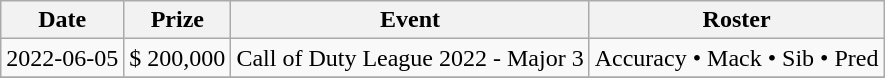<table class="wikitable sortable">
<tr>
<th>Date</th>
<th>Prize</th>
<th>Event</th>
<th>Roster</th>
</tr>
<tr>
<td>2022-06-05</td>
<td>$ 200,000</td>
<td>Call of Duty League 2022 - Major 3</td>
<td>Accuracy • Mack • Sib • Pred</td>
</tr>
<tr>
</tr>
</table>
